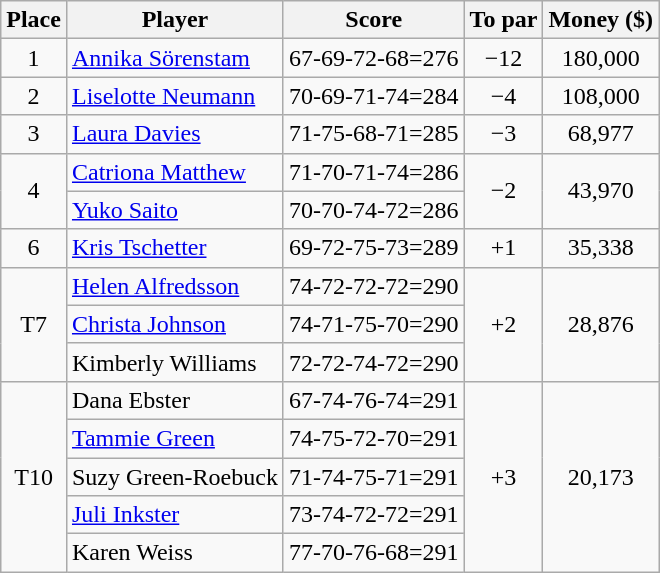<table class="wikitable">
<tr>
<th>Place</th>
<th>Player</th>
<th>Score</th>
<th>To par</th>
<th>Money ($)</th>
</tr>
<tr>
<td align=center>1</td>
<td> <a href='#'>Annika Sörenstam</a></td>
<td>67-69-72-68=276</td>
<td align=center>−12</td>
<td align=center>180,000</td>
</tr>
<tr>
<td align=center>2</td>
<td> <a href='#'>Liselotte Neumann</a></td>
<td>70-69-71-74=284</td>
<td align=center>−4</td>
<td align=center>108,000</td>
</tr>
<tr>
<td align=center>3</td>
<td> <a href='#'>Laura Davies</a></td>
<td>71-75-68-71=285</td>
<td align=center>−3</td>
<td align=center>68,977</td>
</tr>
<tr>
<td rowspan=2 align=center>4</td>
<td> <a href='#'>Catriona Matthew</a></td>
<td>71-70-71-74=286</td>
<td rowspan=2 align=center>−2</td>
<td rowspan=2 align=center>43,970</td>
</tr>
<tr>
<td> <a href='#'>Yuko Saito</a></td>
<td>70-70-74-72=286</td>
</tr>
<tr>
<td align=center>6</td>
<td> <a href='#'>Kris Tschetter</a></td>
<td>69-72-75-73=289</td>
<td align=center>+1</td>
<td align=center>35,338</td>
</tr>
<tr>
<td rowspan=3 align=center>T7</td>
<td> <a href='#'>Helen Alfredsson</a></td>
<td>74-72-72-72=290</td>
<td rowspan=3 align=center>+2</td>
<td rowspan=3 align=center>28,876</td>
</tr>
<tr>
<td> <a href='#'>Christa Johnson</a></td>
<td>74-71-75-70=290</td>
</tr>
<tr>
<td> Kimberly Williams</td>
<td>72-72-74-72=290</td>
</tr>
<tr>
<td rowspan=5 align=center>T10</td>
<td> Dana Ebster</td>
<td>67-74-76-74=291</td>
<td rowspan=5 align=center>+3</td>
<td rowspan=5 align=center>20,173</td>
</tr>
<tr>
<td> <a href='#'>Tammie Green</a></td>
<td>74-75-72-70=291</td>
</tr>
<tr>
<td> Suzy Green-Roebuck</td>
<td>71-74-75-71=291</td>
</tr>
<tr>
<td> <a href='#'>Juli Inkster</a></td>
<td>73-74-72-72=291</td>
</tr>
<tr>
<td> Karen Weiss</td>
<td>77-70-76-68=291</td>
</tr>
</table>
